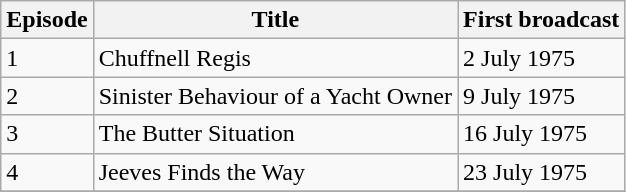<table class="wikitable">
<tr>
<th>Episode</th>
<th>Title</th>
<th>First broadcast</th>
</tr>
<tr>
<td>1</td>
<td>Chuffnell Regis</td>
<td>2 July 1975</td>
</tr>
<tr>
<td>2</td>
<td>Sinister Behaviour of a Yacht Owner</td>
<td>9 July 1975</td>
</tr>
<tr>
<td>3</td>
<td>The Butter Situation</td>
<td>16 July 1975</td>
</tr>
<tr>
<td>4</td>
<td>Jeeves Finds the Way</td>
<td>23 July 1975</td>
</tr>
<tr>
</tr>
</table>
